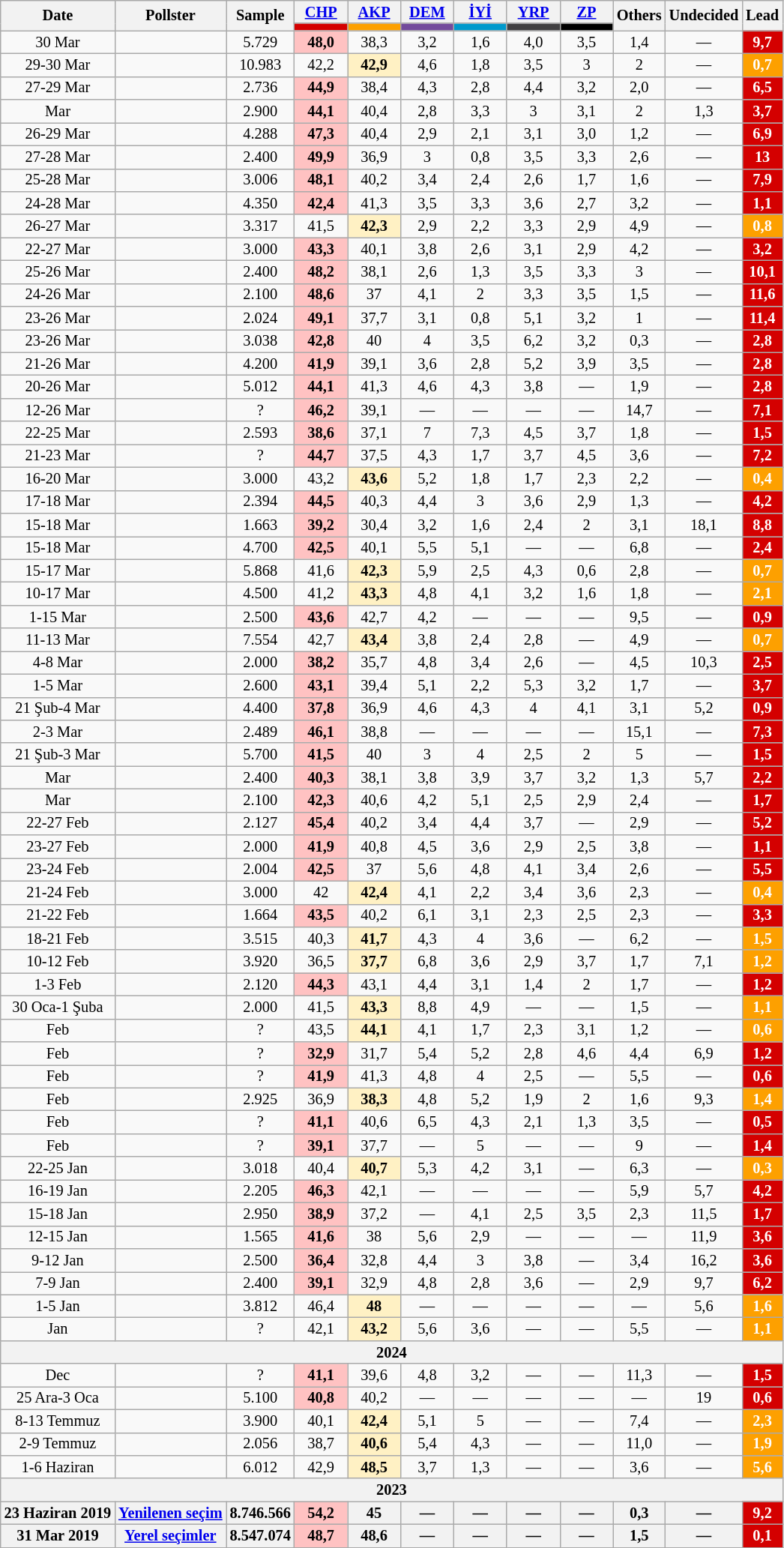<table class="wikitable mw-collapsible" style="text-align:center; font-size:85%; line-height:14px;">
<tr>
<th rowspan="2">Date</th>
<th rowspan="2">Pollster</th>
<th rowspan="2">Sample</th>
<th style="width:3em;"><a href='#'>CHP</a></th>
<th style="width:3em;"><a href='#'>AKP</a></th>
<th style="width:3em;"><a href='#'>DEM</a></th>
<th style="width:3em;"><a href='#'>İYİ</a></th>
<th style="width:3em;"><a href='#'>YRP</a></th>
<th style="width:3em;"><a href='#'>ZP</a></th>
<th rowspan="2">Others</th>
<th rowspan="2">Undecided</th>
<th rowspan="2">Lead</th>
</tr>
<tr>
<th style="background:#d40000;"></th>
<th style="background:#fda000;"></th>
<th style="background:#734B9C;"></th>
<th style="background:#0099cc;"></th>
<th style="background:#414042;"></th>
<th style="background:#000000;"></th>
</tr>
<tr>
<td>30 Mar</td>
<td></td>
<td>5.729</td>
<td style="background:#FFC2C2"><strong>48,0</strong></td>
<td>38,3</td>
<td>3,2</td>
<td>1,6</td>
<td>4,0</td>
<td>3,5</td>
<td>1,4</td>
<td>—</td>
<th style="background:#d40000; color:white;">9,7</th>
</tr>
<tr>
<td>29-30 Mar</td>
<td></td>
<td>10.983</td>
<td>42,2</td>
<td style="background:#FFF1C4"><strong>42,9</strong></td>
<td>4,6</td>
<td>1,8</td>
<td>3,5</td>
<td>3</td>
<td>2</td>
<td>—</td>
<th style="background:#fda000; color:white;">0,7</th>
</tr>
<tr>
<td>27-29 Mar</td>
<td></td>
<td>2.736</td>
<td style="background:#FFC2C2"><strong>44,9</strong></td>
<td>38,4</td>
<td>4,3</td>
<td>2,8</td>
<td>4,4</td>
<td>3,2</td>
<td>2,0</td>
<td>—</td>
<th style="background:#d40000; color:white;">6,5</th>
</tr>
<tr>
<td>Mar</td>
<td></td>
<td>2.900</td>
<td style="background:#FFC2C2"><strong>44,1</strong></td>
<td>40,4</td>
<td>2,8</td>
<td>3,3</td>
<td>3</td>
<td>3,1</td>
<td>2</td>
<td>1,3</td>
<th style="background:#d40000; color:white;">3,7</th>
</tr>
<tr>
<td>26-29 Mar</td>
<td></td>
<td>4.288</td>
<td style="background:#FFC2C2"><strong>47,3</strong></td>
<td>40,4</td>
<td>2,9</td>
<td>2,1</td>
<td>3,1</td>
<td>3,0</td>
<td>1,2</td>
<td>—</td>
<th style="background:#d40000; color:white;">6,9</th>
</tr>
<tr>
<td>27-28 Mar</td>
<td></td>
<td>2.400</td>
<td style="background:#FFC2C2"><strong>49,9</strong></td>
<td>36,9</td>
<td>3</td>
<td>0,8</td>
<td>3,5</td>
<td>3,3</td>
<td>2,6</td>
<td>—</td>
<th style="background:#d40000; color:white;">13</th>
</tr>
<tr>
<td>25-28 Mar</td>
<td></td>
<td>3.006</td>
<td style="background:#FFC2C2"><strong>48,1</strong></td>
<td>40,2</td>
<td>3,4</td>
<td>2,4</td>
<td>2,6</td>
<td>1,7</td>
<td>1,6</td>
<td>—</td>
<th style="background:#d40000; color:white;">7,9</th>
</tr>
<tr>
<td>24-28 Mar</td>
<td></td>
<td>4.350</td>
<td style="background:#FFC2C2"><strong>42,4</strong></td>
<td>41,3</td>
<td>3,5</td>
<td>3,3</td>
<td>3,6</td>
<td>2,7</td>
<td>3,2</td>
<td>—</td>
<th style="background:#d40000; color:white;">1,1</th>
</tr>
<tr>
<td>26-27 Mar</td>
<td></td>
<td>3.317</td>
<td>41,5</td>
<td style="background:#FFF1C4"><strong>42,3</strong></td>
<td>2,9</td>
<td>2,2</td>
<td>3,3</td>
<td>2,9</td>
<td>4,9</td>
<td>—</td>
<th style="background:#fda000; color:white;">0,8</th>
</tr>
<tr>
<td>22-27 Mar</td>
<td></td>
<td>3.000</td>
<td style="background:#FFC2C2"><strong>43,3</strong></td>
<td>40,1</td>
<td>3,8</td>
<td>2,6</td>
<td>3,1</td>
<td>2,9</td>
<td>4,2</td>
<td>—</td>
<th style="background:#d40000; color:white;">3,2</th>
</tr>
<tr>
<td>25-26 Mar</td>
<td></td>
<td>2.400</td>
<td style="background:#FFC2C2"><strong>48,2</strong></td>
<td>38,1</td>
<td>2,6</td>
<td>1,3</td>
<td>3,5</td>
<td>3,3</td>
<td>3</td>
<td>—</td>
<th style="background:#d40000; color:white;">10,1</th>
</tr>
<tr>
<td>24-26 Mar</td>
<td></td>
<td>2.100</td>
<td style="background:#FFC2C2"><strong>48,6</strong></td>
<td>37</td>
<td>4,1</td>
<td>2</td>
<td>3,3</td>
<td>3,5</td>
<td>1,5</td>
<td>—</td>
<th style="background:#d40000; color:white;">11,6</th>
</tr>
<tr>
<td>23-26 Mar</td>
<td></td>
<td>2.024</td>
<td style="background:#FFC2C2"><strong>49,1</strong></td>
<td>37,7</td>
<td>3,1</td>
<td>0,8</td>
<td>5,1</td>
<td>3,2</td>
<td>1</td>
<td>—</td>
<th style="background:#d40000; color:white;">11,4</th>
</tr>
<tr>
<td>23-26 Mar</td>
<td></td>
<td>3.038</td>
<td style="background:#FFC2C2"><strong>42,8</strong></td>
<td>40</td>
<td>4</td>
<td>3,5</td>
<td>6,2</td>
<td>3,2</td>
<td>0,3</td>
<td>—</td>
<th style="background:#d40000; color:white;">2,8</th>
</tr>
<tr>
<td>21-26 Mar</td>
<td></td>
<td>4.200</td>
<td style="background:#FFC2C2"><strong>41,9</strong></td>
<td>39,1</td>
<td>3,6</td>
<td>2,8</td>
<td>5,2</td>
<td>3,9</td>
<td>3,5</td>
<td>—</td>
<th style="background:#d40000; color:white;">2,8</th>
</tr>
<tr>
<td>20-26 Mar</td>
<td></td>
<td>5.012</td>
<td style="background:#FFC2C2"><strong>44,1</strong></td>
<td>41,3</td>
<td>4,6</td>
<td>4,3</td>
<td>3,8</td>
<td>—</td>
<td>1,9</td>
<td>—</td>
<th style="background:#d40000; color:white;">2,8</th>
</tr>
<tr>
<td>12-26 Mar</td>
<td></td>
<td>?</td>
<td style="background:#FFC2C2"><strong>46,2</strong></td>
<td>39,1</td>
<td>—</td>
<td>—</td>
<td>—</td>
<td>—</td>
<td>14,7</td>
<td>—</td>
<th style="background:#d40000; color:white;">7,1</th>
</tr>
<tr>
<td>22-25 Mar</td>
<td></td>
<td>2.593</td>
<td style="background:#FFC2C2"><strong>38,6</strong></td>
<td>37,1</td>
<td>7</td>
<td>7,3</td>
<td>4,5</td>
<td>3,7</td>
<td>1,8</td>
<td>—</td>
<th style="background:#d40000; color:white;">1,5</th>
</tr>
<tr>
<td>21-23 Mar</td>
<td></td>
<td>?</td>
<td style="background:#FFC2C2"><strong>44,7</strong></td>
<td>37,5</td>
<td>4,3</td>
<td>1,7</td>
<td>3,7</td>
<td>4,5</td>
<td>3,6</td>
<td>—</td>
<th style="background:#d40000; color:white;">7,2</th>
</tr>
<tr>
<td>16-20 Mar</td>
<td></td>
<td>3.000</td>
<td>43,2</td>
<td style="background:#FFF1C4"><strong>43,6</strong></td>
<td>5,2</td>
<td>1,8</td>
<td>1,7</td>
<td>2,3</td>
<td>2,2</td>
<td>—</td>
<th style="background:#fda000; color:white;">0,4</th>
</tr>
<tr>
<td>17-18 Mar</td>
<td></td>
<td>2.394</td>
<td style="background:#FFC2C2"><strong>44,5</strong></td>
<td>40,3</td>
<td>4,4</td>
<td>3</td>
<td>3,6</td>
<td>2,9</td>
<td>1,3</td>
<td>—</td>
<th style="background:#d40000; color:white;">4,2</th>
</tr>
<tr>
<td>15-18 Mar</td>
<td></td>
<td>1.663</td>
<td style="background:#FFC2C2"><strong>39,2</strong></td>
<td>30,4</td>
<td>3,2</td>
<td>1,6</td>
<td>2,4</td>
<td>2</td>
<td>3,1</td>
<td>18,1</td>
<th style="background:#d40000; color:white;">8,8</th>
</tr>
<tr>
<td>15-18 Mar</td>
<td></td>
<td>4.700</td>
<td style="background:#FFC2C2"><strong>42,5</strong></td>
<td>40,1</td>
<td>5,5</td>
<td>5,1</td>
<td>—</td>
<td>—</td>
<td>6,8</td>
<td>—</td>
<th style="background:#d40000; color:white;">2,4</th>
</tr>
<tr>
<td>15-17 Mar</td>
<td></td>
<td>5.868</td>
<td>41,6</td>
<td style="background:#FFF1C4"><strong>42,3</strong></td>
<td>5,9</td>
<td>2,5</td>
<td>4,3</td>
<td>0,6</td>
<td>2,8</td>
<td>—</td>
<th style="background:#fda000; color:white;">0,7</th>
</tr>
<tr>
<td>10-17 Mar</td>
<td></td>
<td>4.500</td>
<td>41,2</td>
<td style="background:#FFF1C4"><strong>43,3</strong></td>
<td>4,8</td>
<td>4,1</td>
<td>3,2</td>
<td>1,6</td>
<td>1,8</td>
<td>—</td>
<th style="background:#fda000; color:white;">2,1</th>
</tr>
<tr>
<td>1-15 Mar</td>
<td></td>
<td>2.500</td>
<td style="background:#FFC2C2"><strong>43,6</strong></td>
<td>42,7</td>
<td>4,2</td>
<td>—</td>
<td>—</td>
<td>—</td>
<td>9,5</td>
<td>—</td>
<th style="background:#d40000; color:white;">0,9</th>
</tr>
<tr>
<td>11-13 Mar</td>
<td></td>
<td>7.554</td>
<td>42,7</td>
<td style="background:#FFF1C4"><strong>43,4</strong></td>
<td>3,8</td>
<td>2,4</td>
<td>2,8</td>
<td>—</td>
<td>4,9</td>
<td>—</td>
<th style="background:#fda000; color:white;">0,7</th>
</tr>
<tr>
<td>4-8 Mar</td>
<td></td>
<td>2.000</td>
<td style="background:#FFC2C2"><strong>38,2</strong></td>
<td>35,7</td>
<td>4,8</td>
<td>3,4</td>
<td>2,6</td>
<td>—</td>
<td>4,5</td>
<td>10,3</td>
<th style="background:#d40000; color:white;">2,5</th>
</tr>
<tr>
<td>1-5 Mar</td>
<td></td>
<td>2.600</td>
<td style="background:#FFC2C2"><strong>43,1</strong></td>
<td>39,4</td>
<td>5,1</td>
<td>2,2</td>
<td>5,3</td>
<td>3,2</td>
<td>1,7</td>
<td>—</td>
<th style="background:#d40000; color:white;">3,7</th>
</tr>
<tr>
<td>21 Şub-4 Mar</td>
<td></td>
<td>4.400</td>
<td style="background:#FFC2C2"><strong>37,8</strong></td>
<td>36,9</td>
<td>4,6</td>
<td>4,3</td>
<td>4</td>
<td>4,1</td>
<td>3,1</td>
<td>5,2</td>
<th style="background:#d40000; color:white;">0,9</th>
</tr>
<tr>
<td>2-3 Mar</td>
<td></td>
<td>2.489</td>
<td style="background:#FFC2C2"><strong>46,1</strong></td>
<td>38,8</td>
<td>—</td>
<td>—</td>
<td>—</td>
<td>—</td>
<td>15,1</td>
<td>—</td>
<th style="background:#d40000; color:white;">7,3</th>
</tr>
<tr>
<td>21 Şub-3 Mar</td>
<td></td>
<td>5.700</td>
<td style="background:#FFC2C2"><strong>41,5</strong></td>
<td>40</td>
<td>3</td>
<td>4</td>
<td>2,5</td>
<td>2</td>
<td>5</td>
<td>—</td>
<th style="background:#d40000; color:white;">1,5</th>
</tr>
<tr>
<td>Mar</td>
<td></td>
<td>2.400</td>
<td style="background:#FFC2C2"><strong>40,3</strong></td>
<td>38,1</td>
<td>3,8</td>
<td>3,9</td>
<td>3,7</td>
<td>3,2</td>
<td>1,3</td>
<td>5,7</td>
<th style="background:#d40000; color:white;">2,2</th>
</tr>
<tr>
<td>Mar</td>
<td></td>
<td>2.100</td>
<td style="background:#FFC2C2"><strong>42,3</strong></td>
<td>40,6</td>
<td>4,2</td>
<td>5,1</td>
<td>2,5</td>
<td>2,9</td>
<td>2,4</td>
<td>—</td>
<th style="background:#d40000; color:white;">1,7</th>
</tr>
<tr>
<td>22-27 Feb</td>
<td></td>
<td>2.127</td>
<td style="background:#FFC2C2"><strong>45,4</strong></td>
<td>40,2</td>
<td>3,4</td>
<td>4,4</td>
<td>3,7</td>
<td>—</td>
<td>2,9</td>
<td>—</td>
<th style="background:#d40000; color:white;">5,2</th>
</tr>
<tr>
<td>23-27 Feb</td>
<td></td>
<td>2.000</td>
<td style="background:#FFC2C2"><strong>41,9</strong></td>
<td>40,8</td>
<td>4,5</td>
<td>3,6</td>
<td>2,9</td>
<td>2,5</td>
<td>3,8</td>
<td>—</td>
<th style="background:#d40000; color:white;">1,1</th>
</tr>
<tr>
<td>23-24 Feb</td>
<td></td>
<td>2.004</td>
<td style="background:#FFC2C2"><strong>42,5</strong></td>
<td>37</td>
<td>5,6</td>
<td>4,8</td>
<td>4,1</td>
<td>3,4</td>
<td>2,6</td>
<td>—</td>
<th style="background:#d40000; color:white;">5,5</th>
</tr>
<tr>
<td>21-24 Feb</td>
<td></td>
<td>3.000</td>
<td>42</td>
<td style="background:#FFF1C4"><strong>42,4</strong></td>
<td>4,1</td>
<td>2,2</td>
<td>3,4</td>
<td>3,6</td>
<td>2,3</td>
<td>—</td>
<th style="background:#fda000; color:white;">0,4</th>
</tr>
<tr>
<td>21-22 Feb</td>
<td></td>
<td>1.664</td>
<td style="background:#FFC2C2"><strong>43,5</strong></td>
<td>40,2</td>
<td>6,1</td>
<td>3,1</td>
<td>2,3</td>
<td>2,5</td>
<td>2,3</td>
<td>—</td>
<th style="background:#d40000; color:white;">3,3</th>
</tr>
<tr>
<td>18-21 Feb</td>
<td></td>
<td>3.515</td>
<td>40,3</td>
<td style="background:#FFF1C4"><strong>41,7</strong></td>
<td>4,3</td>
<td>4</td>
<td>3,6</td>
<td>—</td>
<td>6,2</td>
<td>—</td>
<th style="background:#fda000; color:white;">1,5</th>
</tr>
<tr>
<td>10-12 Feb</td>
<td></td>
<td>3.920</td>
<td>36,5</td>
<td style="background:#FFF1C4"><strong>37,7</strong></td>
<td>6,8</td>
<td>3,6</td>
<td>2,9</td>
<td>3,7</td>
<td>1,7</td>
<td>7,1</td>
<th style="background:#fda000; color:white;">1,2</th>
</tr>
<tr>
<td>1-3 Feb</td>
<td></td>
<td>2.120</td>
<td style="background:#FFC2C2"><strong>44,3</strong></td>
<td>43,1</td>
<td>4,4</td>
<td>3,1</td>
<td>1,4</td>
<td>2</td>
<td>1,7</td>
<td>—</td>
<th style="background:#d40000; color:white;">1,2</th>
</tr>
<tr>
<td>30 Oca-1 Şuba</td>
<td></td>
<td>2.000</td>
<td>41,5</td>
<td style="background:#FFF1C4"><strong>43,3</strong></td>
<td>8,8</td>
<td>4,9</td>
<td>—</td>
<td>—</td>
<td>1,5</td>
<td>—</td>
<th style="background:#fda000; color:white;">1,1</th>
</tr>
<tr>
<td>Feb</td>
<td></td>
<td>?</td>
<td>43,5</td>
<td style="background:#FFF1C4"><strong>44,1</strong></td>
<td>4,1</td>
<td>1,7</td>
<td>2,3</td>
<td>3,1</td>
<td>1,2</td>
<td>—</td>
<th style="background:#fda000; color:white;">0,6</th>
</tr>
<tr>
<td>Feb</td>
<td></td>
<td>?</td>
<td style="background:#FFC2C2"><strong>32,9</strong></td>
<td>31,7</td>
<td>5,4</td>
<td>5,2</td>
<td>2,8</td>
<td>4,6</td>
<td>4,4</td>
<td>6,9</td>
<th style="background:#d40000; color:white;">1,2</th>
</tr>
<tr>
<td>Feb</td>
<td></td>
<td>?</td>
<td style="background:#FFC2C2"><strong>41,9</strong></td>
<td>41,3</td>
<td>4,8</td>
<td>4</td>
<td>2,5</td>
<td>—</td>
<td>5,5</td>
<td>—</td>
<th style="background:#d40000; color:white;">0,6</th>
</tr>
<tr>
<td>Feb</td>
<td></td>
<td>2.925</td>
<td>36,9</td>
<td style="background:#FFF1C4"><strong>38,3</strong></td>
<td>4,8</td>
<td>5,2</td>
<td>1,9</td>
<td>2</td>
<td>1,6</td>
<td>9,3</td>
<th style="background:#fda000; color:white;">1,4</th>
</tr>
<tr>
<td>Feb</td>
<td></td>
<td>?</td>
<td style="background:#FFC2C2"><strong>41,1</strong></td>
<td>40,6</td>
<td>6,5</td>
<td>4,3</td>
<td>2,1</td>
<td>1,3</td>
<td>3,5</td>
<td>—</td>
<th style="background:#d40000; color:white;">0,5</th>
</tr>
<tr>
<td>Feb</td>
<td></td>
<td>?</td>
<td style="background:#FFC2C2"><strong>39,1</strong></td>
<td>37,7</td>
<td>—</td>
<td>5</td>
<td>—</td>
<td>—</td>
<td>9</td>
<td>—</td>
<th style="background:#d40000; color:white;">1,4</th>
</tr>
<tr>
<td>22-25 Jan</td>
<td></td>
<td>3.018</td>
<td>40,4</td>
<td style="background:#FFF1C4"><strong>40,7</strong></td>
<td>5,3</td>
<td>4,2</td>
<td>3,1</td>
<td>—</td>
<td>6,3</td>
<td>—</td>
<th style="background:#fda000; color:white;">0,3</th>
</tr>
<tr>
<td>16-19 Jan</td>
<td></td>
<td>2.205</td>
<td style="background:#FFC2C2"><strong>46,3</strong></td>
<td>42,1</td>
<td>—</td>
<td>—</td>
<td>—</td>
<td>—</td>
<td>5,9</td>
<td>5,7</td>
<th style="background:#d40000; color:white;">4,2</th>
</tr>
<tr>
<td>15-18 Jan</td>
<td></td>
<td>2.950</td>
<td style="background:#FFC2C2"><strong>38,9</strong></td>
<td>37,2</td>
<td>—</td>
<td>4,1</td>
<td>2,5</td>
<td>3,5</td>
<td>2,3</td>
<td>11,5</td>
<th style="background:#d40000; color:white;">1,7</th>
</tr>
<tr>
<td>12-15 Jan</td>
<td></td>
<td>1.565</td>
<td style="background:#FFC2C2"><strong>41,6</strong></td>
<td>38</td>
<td>5,6</td>
<td>2,9</td>
<td>—</td>
<td>—</td>
<td>—</td>
<td>11,9</td>
<th style="background:#d40000; color:white;">3,6</th>
</tr>
<tr>
<td>9-12 Jan</td>
<td></td>
<td>2.500</td>
<td style="background:#FFC2C2"><strong>36,4</strong></td>
<td>32,8</td>
<td>4,4</td>
<td>3</td>
<td>3,8</td>
<td>—</td>
<td>3,4</td>
<td>16,2</td>
<th style="background:#d40000; color:white;">3,6</th>
</tr>
<tr>
<td>7-9 Jan</td>
<td></td>
<td>2.400</td>
<td style="background:#FFC2C2"><strong>39,1</strong></td>
<td>32,9</td>
<td>4,8</td>
<td>2,8</td>
<td>3,6</td>
<td>—</td>
<td>2,9</td>
<td>9,7</td>
<th style="background:#d40000; color:white;">6,2</th>
</tr>
<tr>
<td>1-5 Jan</td>
<td></td>
<td>3.812</td>
<td>46,4</td>
<td style="background:#FFF1C4"><strong>48</strong></td>
<td>—</td>
<td>—</td>
<td>—</td>
<td>—</td>
<td>—</td>
<td>5,6</td>
<th style="background:#fda000; color:white;">1,6</th>
</tr>
<tr>
<td>Jan</td>
<td></td>
<td>?</td>
<td>42,1</td>
<td style="background:#FFF1C4"><strong>43,2</strong></td>
<td>5,6</td>
<td>3,6</td>
<td>—</td>
<td>—</td>
<td>5,5</td>
<td>—</td>
<th style="background:#fda000; color:white;">1,1</th>
</tr>
<tr>
<th colspan="12">2024</th>
</tr>
<tr>
<td>Dec</td>
<td></td>
<td>?</td>
<td style="background:#FFC2C2"><strong>41,1</strong></td>
<td>39,6</td>
<td>4,8</td>
<td>3,2</td>
<td>—</td>
<td>—</td>
<td>11,3</td>
<td>—</td>
<th style="background:#d40000; color:white;">1,5</th>
</tr>
<tr>
<td>25 Ara-3 Oca</td>
<td></td>
<td>5.100</td>
<td style="background:#FFC2C2"><strong>40,8</strong></td>
<td>40,2</td>
<td>—</td>
<td>—</td>
<td>—</td>
<td>—</td>
<td>—</td>
<td>19</td>
<th style="background:#d40000; color:white;">0,6</th>
</tr>
<tr>
<td>8-13 Temmuz</td>
<td></td>
<td>3.900</td>
<td>40,1</td>
<td style="background:#FFF1C4"><strong>42,4</strong></td>
<td>5,1</td>
<td>5</td>
<td>—</td>
<td>—</td>
<td>7,4</td>
<td>—</td>
<th style="background:#fda000; color:white;">2,3</th>
</tr>
<tr>
<td>2-9 Temmuz</td>
<td></td>
<td>2.056</td>
<td>38,7</td>
<td style="background:#FFF1C4"><strong>40,6</strong></td>
<td>5,4</td>
<td>4,3</td>
<td>—</td>
<td>—</td>
<td>11,0</td>
<td>—</td>
<th style="background:#fda000; color:white;">1,9</th>
</tr>
<tr>
<td>1-6 Haziran</td>
<td></td>
<td>6.012</td>
<td>42,9</td>
<td style="background:#FFF1C4"><strong>48,5</strong></td>
<td>3,7</td>
<td>1,3</td>
<td>—</td>
<td>—</td>
<td>3,6</td>
<td>—</td>
<th style="background:#fda000; color:white;">5,6</th>
</tr>
<tr>
<th colspan="12">2023</th>
</tr>
<tr>
<th>23 Haziran 2019</th>
<th><a href='#'>Yenilenen seçim</a></th>
<th>8.746.566</th>
<td style="background:#FFC2C2"><strong>54,2</strong></td>
<th>45</th>
<th>—</th>
<th>—</th>
<th>—</th>
<th>—</th>
<th>0,3</th>
<th>—</th>
<th style="background:#d40000; color:white;">9,2</th>
</tr>
<tr>
<th>31 Mar 2019</th>
<th><a href='#'>Yerel seçimler</a></th>
<th><strong>8.547.074</strong></th>
<td style="background:#FFC2C2"><strong>48,7</strong></td>
<th>48,6</th>
<th>—</th>
<th>—</th>
<th>—</th>
<th>—</th>
<th>1,5</th>
<th>—</th>
<th style="background:#d40000; color:white;">0,1</th>
</tr>
</table>
